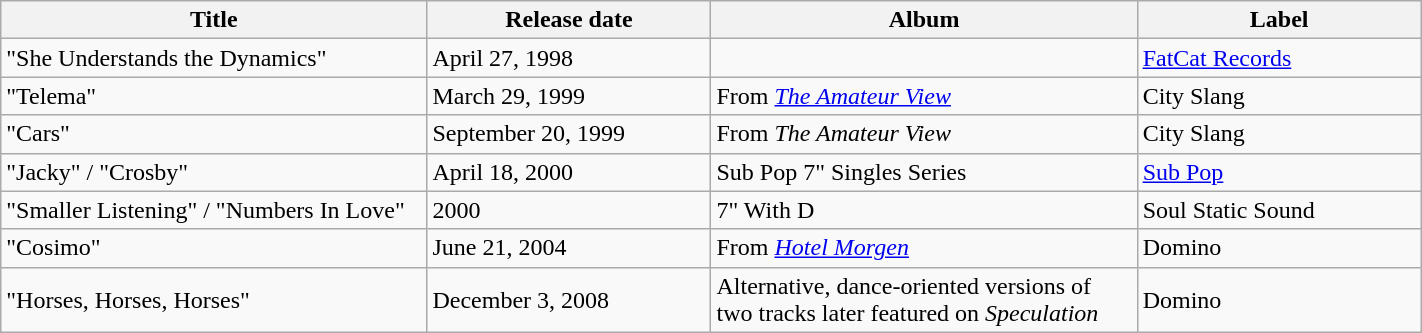<table class="wikitable"  width="75%">
<tr>
<th width="30%">Title</th>
<th width="20%">Release date</th>
<th width="30%">Album</th>
<th width="20%">Label</th>
</tr>
<tr>
<td>"She Understands the Dynamics"</td>
<td>April 27, 1998</td>
<td></td>
<td><a href='#'>FatCat Records</a></td>
</tr>
<tr>
<td>"Telema"</td>
<td>March 29, 1999</td>
<td>From <em><a href='#'>The Amateur View</a></em></td>
<td>City Slang</td>
</tr>
<tr>
<td>"Cars"</td>
<td>September 20, 1999</td>
<td>From <em>The Amateur View</em></td>
<td>City Slang</td>
</tr>
<tr>
<td>"Jacky" / "Crosby"</td>
<td>April 18, 2000</td>
<td>Sub Pop 7" Singles Series</td>
<td><a href='#'>Sub Pop</a></td>
</tr>
<tr>
<td>"Smaller Listening" / "Numbers In Love"</td>
<td>2000</td>
<td>7" With D</td>
<td>Soul Static Sound</td>
</tr>
<tr>
<td>"Cosimo"</td>
<td>June 21, 2004</td>
<td>From <em><a href='#'>Hotel Morgen</a></em></td>
<td>Domino</td>
</tr>
<tr>
<td>"Horses, Horses, Horses"</td>
<td>December 3, 2008</td>
<td>Alternative, dance-oriented versions of two tracks later featured on <em>Speculation</em></td>
<td>Domino</td>
</tr>
</table>
